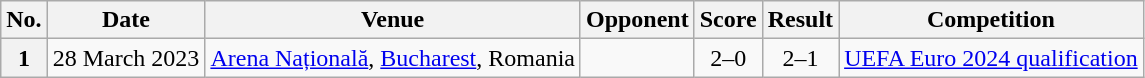<table class="wikitable sortable">
<tr>
<th scope="col">No.</th>
<th scope="col" data-sort-type="date">Date</th>
<th scope="col">Venue</th>
<th scope="col">Opponent</th>
<th scope="col">Score</th>
<th scope="col">Result</th>
<th scope="col">Competition</th>
</tr>
<tr>
<th align="center">1</th>
<td>28 March 2023</td>
<td><a href='#'>Arena Națională</a>, <a href='#'>Bucharest</a>, Romania</td>
<td></td>
<td align="center">2–0</td>
<td align="center">2–1</td>
<td><a href='#'>UEFA Euro 2024 qualification</a></td>
</tr>
</table>
